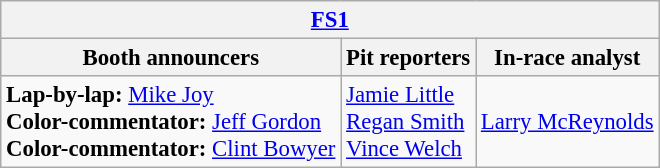<table class="wikitable" style="font-size: 95%;">
<tr>
<th colspan="3"><a href='#'>FS1</a></th>
</tr>
<tr>
<th>Booth announcers</th>
<th>Pit reporters</th>
<th>In-race analyst</th>
</tr>
<tr>
<td><strong>Lap-by-lap:</strong> <a href='#'>Mike Joy</a><br><strong>Color-commentator:</strong> <a href='#'>Jeff Gordon</a><br><strong>Color-commentator:</strong> <a href='#'>Clint Bowyer</a></td>
<td><a href='#'>Jamie Little</a><br><a href='#'>Regan Smith</a><br><a href='#'>Vince Welch</a></td>
<td><a href='#'>Larry McReynolds</a></td>
</tr>
</table>
